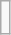<table class="wikitable floatright" style="font-size: 85%;">
<tr>
<td><br></td>
</tr>
</table>
